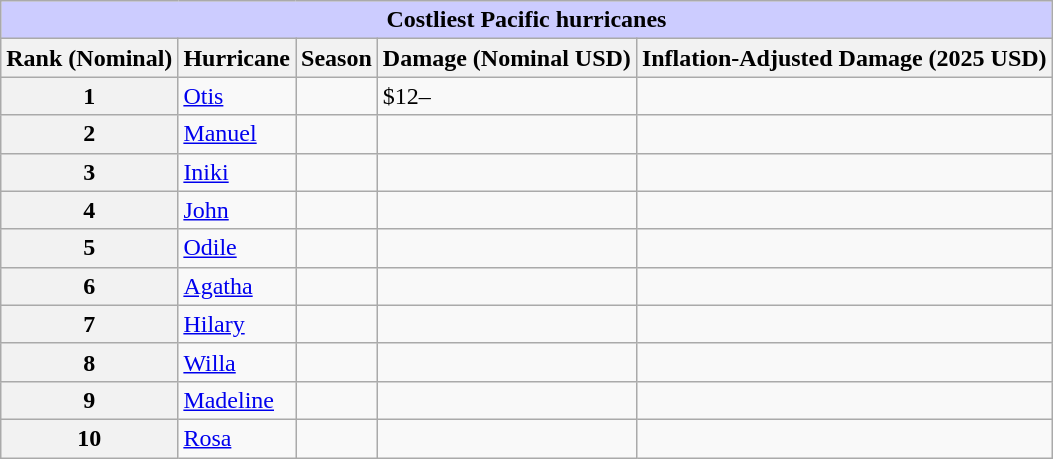<table class="wikitable sortable" style="margin-left:left; margin-right:auto;">
<tr>
<th colspan="5" style="background:#ccf;">Costliest Pacific hurricanes</th>
</tr>
<tr>
<th>Rank (Nominal)</th>
<th>Hurricane</th>
<th>Season</th>
<th>Damage (Nominal USD)</th>
<th>Inflation-Adjusted Damage (2025 USD)</th>
</tr>
<tr>
<th>1</th>
<td> <a href='#'>Otis</a></td>
<td></td>
<td>$12–</td>
<td></td>
</tr>
<tr>
<th>2</th>
<td> <a href='#'>Manuel</a></td>
<td></td>
<td></td>
<td></td>
</tr>
<tr>
<th>3</th>
<td> <a href='#'>Iniki</a></td>
<td></td>
<td></td>
<td></td>
</tr>
<tr>
<th>4</th>
<td> <a href='#'>John</a></td>
<td></td>
<td></td>
<td></td>
</tr>
<tr>
<th>5</th>
<td> <a href='#'>Odile</a></td>
<td></td>
<td></td>
<td></td>
</tr>
<tr>
<th>6</th>
<td> <a href='#'>Agatha</a></td>
<td></td>
<td></td>
<td></td>
</tr>
<tr>
<th>7</th>
<td> <a href='#'>Hilary</a></td>
<td></td>
<td></td>
<td></td>
</tr>
<tr>
<th>8</th>
<td> <a href='#'>Willa</a></td>
<td></td>
<td></td>
<td></td>
</tr>
<tr>
<th>9</th>
<td> <a href='#'>Madeline</a></td>
<td></td>
<td></td>
<td></td>
</tr>
<tr>
<th>10</th>
<td> <a href='#'>Rosa</a></td>
<td></td>
<td></td>
<td></td>
</tr>
</table>
